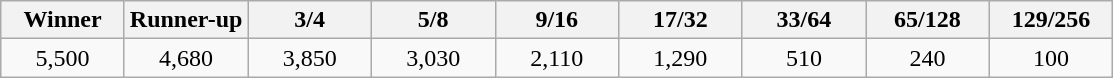<table class="wikitable" style="text-align:center">
<tr>
<th width="75">Winner</th>
<th width="75">Runner-up</th>
<th width="75">3/4</th>
<th width="75">5/8</th>
<th width="75">9/16</th>
<th width="75">17/32</th>
<th width="75">33/64</th>
<th width="75">65/128</th>
<th width="75">129/256</th>
</tr>
<tr>
<td>5,500</td>
<td>4,680</td>
<td>3,850</td>
<td>3,030</td>
<td>2,110</td>
<td>1,290</td>
<td>510</td>
<td>240</td>
<td>100</td>
</tr>
</table>
